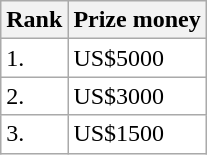<table class="sortable wikitable">
<tr>
<th>Rank</th>
<th>Prize money</th>
</tr>
<tr bgcolor=ffffff>
<td>1.</td>
<td>US$5000</td>
</tr>
<tr bgcolor=ffffff>
<td>2.</td>
<td>US$3000</td>
</tr>
<tr bgcolor=ffffff>
<td>3.</td>
<td>US$1500</td>
</tr>
</table>
